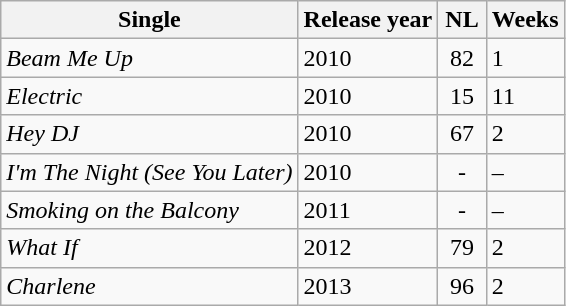<table class="wikitable">
<tr>
<th>Single</th>
<th>Release year</th>
<th width="25">NL</th>
<th>Weeks</th>
</tr>
<tr>
<td><em>Beam Me Up</em></td>
<td>2010</td>
<td align="center">82</td>
<td>1</td>
</tr>
<tr>
<td><em>Electric</em></td>
<td>2010</td>
<td align="center">15</td>
<td>11</td>
</tr>
<tr>
<td><em>Hey DJ</em></td>
<td>2010</td>
<td align="center">67</td>
<td>2</td>
</tr>
<tr>
<td><em>I'm The Night (See You Later)</em></td>
<td>2010</td>
<td align="center">-</td>
<td>–</td>
</tr>
<tr>
<td><em>Smoking on the Balcony</em></td>
<td>2011</td>
<td align="center">-</td>
<td>–</td>
</tr>
<tr>
<td><em>What If</em></td>
<td>2012</td>
<td align="center">79</td>
<td>2</td>
</tr>
<tr>
<td><em>Charlene</em></td>
<td>2013</td>
<td align="center">96</td>
<td>2</td>
</tr>
</table>
